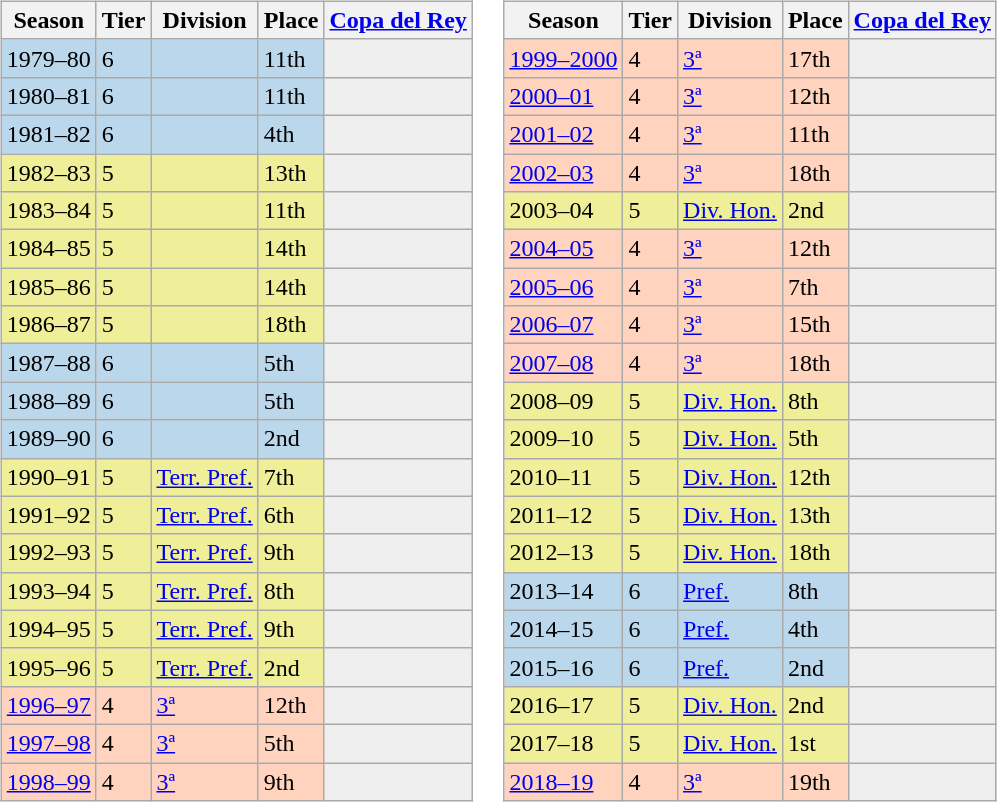<table>
<tr>
<td valign="top" width=0%><br><table class="wikitable">
<tr style="background:#f0f6fa;">
<th>Season</th>
<th>Tier</th>
<th>Division</th>
<th>Place</th>
<th><a href='#'>Copa del Rey</a></th>
</tr>
<tr>
<td style="background:#BBD7EC;">1979–80</td>
<td style="background:#BBD7EC;">6</td>
<td style="background:#BBD7EC;"></td>
<td style="background:#BBD7EC;">11th</td>
<th style="background:#efefef;"></th>
</tr>
<tr>
<td style="background:#BBD7EC;">1980–81</td>
<td style="background:#BBD7EC;">6</td>
<td style="background:#BBD7EC;"></td>
<td style="background:#BBD7EC;">11th</td>
<th style="background:#efefef;"></th>
</tr>
<tr>
<td style="background:#BBD7EC;">1981–82</td>
<td style="background:#BBD7EC;">6</td>
<td style="background:#BBD7EC;"></td>
<td style="background:#BBD7EC;">4th</td>
<th style="background:#efefef;"></th>
</tr>
<tr>
<td style="background:#EFEF99;">1982–83</td>
<td style="background:#EFEF99;">5</td>
<td style="background:#EFEF99;"></td>
<td style="background:#EFEF99;">13th</td>
<th style="background:#efefef;"></th>
</tr>
<tr>
<td style="background:#EFEF99;">1983–84</td>
<td style="background:#EFEF99;">5</td>
<td style="background:#EFEF99;"></td>
<td style="background:#EFEF99;">11th</td>
<th style="background:#efefef;"></th>
</tr>
<tr>
<td style="background:#EFEF99;">1984–85</td>
<td style="background:#EFEF99;">5</td>
<td style="background:#EFEF99;"></td>
<td style="background:#EFEF99;">14th</td>
<th style="background:#efefef;"></th>
</tr>
<tr>
<td style="background:#EFEF99;">1985–86</td>
<td style="background:#EFEF99;">5</td>
<td style="background:#EFEF99;"></td>
<td style="background:#EFEF99;">14th</td>
<th style="background:#efefef;"></th>
</tr>
<tr>
<td style="background:#EFEF99;">1986–87</td>
<td style="background:#EFEF99;">5</td>
<td style="background:#EFEF99;"></td>
<td style="background:#EFEF99;">18th</td>
<th style="background:#efefef;"></th>
</tr>
<tr>
<td style="background:#BBD7EC;">1987–88</td>
<td style="background:#BBD7EC;">6</td>
<td style="background:#BBD7EC;"></td>
<td style="background:#BBD7EC;">5th</td>
<th style="background:#efefef;"></th>
</tr>
<tr>
<td style="background:#BBD7EC;">1988–89</td>
<td style="background:#BBD7EC;">6</td>
<td style="background:#BBD7EC;"></td>
<td style="background:#BBD7EC;">5th</td>
<th style="background:#efefef;"></th>
</tr>
<tr>
<td style="background:#BBD7EC;">1989–90</td>
<td style="background:#BBD7EC;">6</td>
<td style="background:#BBD7EC;"></td>
<td style="background:#BBD7EC;">2nd</td>
<th style="background:#efefef;"></th>
</tr>
<tr>
<td style="background:#EFEF99;">1990–91</td>
<td style="background:#EFEF99;">5</td>
<td style="background:#EFEF99;"><a href='#'>Terr. Pref.</a></td>
<td style="background:#EFEF99;">7th</td>
<th style="background:#efefef;"></th>
</tr>
<tr>
<td style="background:#EFEF99;">1991–92</td>
<td style="background:#EFEF99;">5</td>
<td style="background:#EFEF99;"><a href='#'>Terr. Pref.</a></td>
<td style="background:#EFEF99;">6th</td>
<th style="background:#efefef;"></th>
</tr>
<tr>
<td style="background:#EFEF99;">1992–93</td>
<td style="background:#EFEF99;">5</td>
<td style="background:#EFEF99;"><a href='#'>Terr. Pref.</a></td>
<td style="background:#EFEF99;">9th</td>
<th style="background:#efefef;"></th>
</tr>
<tr>
<td style="background:#EFEF99;">1993–94</td>
<td style="background:#EFEF99;">5</td>
<td style="background:#EFEF99;"><a href='#'>Terr. Pref.</a></td>
<td style="background:#EFEF99;">8th</td>
<th style="background:#efefef;"></th>
</tr>
<tr>
<td style="background:#EFEF99;">1994–95</td>
<td style="background:#EFEF99;">5</td>
<td style="background:#EFEF99;"><a href='#'>Terr. Pref.</a></td>
<td style="background:#EFEF99;">9th</td>
<th style="background:#efefef;"></th>
</tr>
<tr>
<td style="background:#EFEF99;">1995–96</td>
<td style="background:#EFEF99;">5</td>
<td style="background:#EFEF99;"><a href='#'>Terr. Pref.</a></td>
<td style="background:#EFEF99;">2nd</td>
<th style="background:#efefef;"></th>
</tr>
<tr>
<td style="background:#FFD3BD;"><a href='#'>1996–97</a></td>
<td style="background:#FFD3BD;">4</td>
<td style="background:#FFD3BD;"><a href='#'>3ª</a></td>
<td style="background:#FFD3BD;">12th</td>
<th style="background:#efefef;"></th>
</tr>
<tr>
<td style="background:#FFD3BD;"><a href='#'>1997–98</a></td>
<td style="background:#FFD3BD;">4</td>
<td style="background:#FFD3BD;"><a href='#'>3ª</a></td>
<td style="background:#FFD3BD;">5th</td>
<th style="background:#efefef;"></th>
</tr>
<tr>
<td style="background:#FFD3BD;"><a href='#'>1998–99</a></td>
<td style="background:#FFD3BD;">4</td>
<td style="background:#FFD3BD;"><a href='#'>3ª</a></td>
<td style="background:#FFD3BD;">9th</td>
<th style="background:#efefef;"></th>
</tr>
</table>
</td>
<td valign="top" width=0%><br><table class="wikitable">
<tr style="background:#f0f6fa;">
<th>Season</th>
<th>Tier</th>
<th>Division</th>
<th>Place</th>
<th><a href='#'>Copa del Rey</a></th>
</tr>
<tr>
<td style="background:#FFD3BD;"><a href='#'>1999–2000</a></td>
<td style="background:#FFD3BD;">4</td>
<td style="background:#FFD3BD;"><a href='#'>3ª</a></td>
<td style="background:#FFD3BD;">17th</td>
<th style="background:#efefef;"></th>
</tr>
<tr>
<td style="background:#FFD3BD;"><a href='#'>2000–01</a></td>
<td style="background:#FFD3BD;">4</td>
<td style="background:#FFD3BD;"><a href='#'>3ª</a></td>
<td style="background:#FFD3BD;">12th</td>
<th style="background:#efefef;"></th>
</tr>
<tr>
<td style="background:#FFD3BD;"><a href='#'>2001–02</a></td>
<td style="background:#FFD3BD;">4</td>
<td style="background:#FFD3BD;"><a href='#'>3ª</a></td>
<td style="background:#FFD3BD;">11th</td>
<th style="background:#efefef;"></th>
</tr>
<tr>
<td style="background:#FFD3BD;"><a href='#'>2002–03</a></td>
<td style="background:#FFD3BD;">4</td>
<td style="background:#FFD3BD;"><a href='#'>3ª</a></td>
<td style="background:#FFD3BD;">18th</td>
<th style="background:#efefef;"></th>
</tr>
<tr>
<td style="background:#EFEF99;">2003–04</td>
<td style="background:#EFEF99;">5</td>
<td style="background:#EFEF99;"><a href='#'>Div. Hon.</a></td>
<td style="background:#EFEF99;">2nd</td>
<th style="background:#efefef;"></th>
</tr>
<tr>
<td style="background:#FFD3BD;"><a href='#'>2004–05</a></td>
<td style="background:#FFD3BD;">4</td>
<td style="background:#FFD3BD;"><a href='#'>3ª</a></td>
<td style="background:#FFD3BD;">12th</td>
<th style="background:#efefef;"></th>
</tr>
<tr>
<td style="background:#FFD3BD;"><a href='#'>2005–06</a></td>
<td style="background:#FFD3BD;">4</td>
<td style="background:#FFD3BD;"><a href='#'>3ª</a></td>
<td style="background:#FFD3BD;">7th</td>
<th style="background:#efefef;"></th>
</tr>
<tr>
<td style="background:#FFD3BD;"><a href='#'>2006–07</a></td>
<td style="background:#FFD3BD;">4</td>
<td style="background:#FFD3BD;"><a href='#'>3ª</a></td>
<td style="background:#FFD3BD;">15th</td>
<th style="background:#efefef;"></th>
</tr>
<tr>
<td style="background:#FFD3BD;"><a href='#'>2007–08</a></td>
<td style="background:#FFD3BD;">4</td>
<td style="background:#FFD3BD;"><a href='#'>3ª</a></td>
<td style="background:#FFD3BD;">18th</td>
<th style="background:#efefef;"></th>
</tr>
<tr>
<td style="background:#EFEF99;">2008–09</td>
<td style="background:#EFEF99;">5</td>
<td style="background:#EFEF99;"><a href='#'>Div. Hon.</a></td>
<td style="background:#EFEF99;">8th</td>
<th style="background:#efefef;"></th>
</tr>
<tr>
<td style="background:#EFEF99;">2009–10</td>
<td style="background:#EFEF99;">5</td>
<td style="background:#EFEF99;"><a href='#'>Div. Hon.</a></td>
<td style="background:#EFEF99;">5th</td>
<th style="background:#efefef;"></th>
</tr>
<tr>
<td style="background:#EFEF99;">2010–11</td>
<td style="background:#EFEF99;">5</td>
<td style="background:#EFEF99;"><a href='#'>Div. Hon.</a></td>
<td style="background:#EFEF99;">12th</td>
<th style="background:#efefef;"></th>
</tr>
<tr>
<td style="background:#EFEF99;">2011–12</td>
<td style="background:#EFEF99;">5</td>
<td style="background:#EFEF99;"><a href='#'>Div. Hon.</a></td>
<td style="background:#EFEF99;">13th</td>
<th style="background:#efefef;"></th>
</tr>
<tr>
<td style="background:#EFEF99;">2012–13</td>
<td style="background:#EFEF99;">5</td>
<td style="background:#EFEF99;"><a href='#'>Div. Hon.</a></td>
<td style="background:#EFEF99;">18th</td>
<th style="background:#efefef;"></th>
</tr>
<tr>
<td style="background:#BBD7EC;">2013–14</td>
<td style="background:#BBD7EC;">6</td>
<td style="background:#BBD7EC;"><a href='#'>Pref.</a></td>
<td style="background:#BBD7EC;">8th</td>
<th style="background:#efefef;"></th>
</tr>
<tr>
<td style="background:#BBD7EC;">2014–15</td>
<td style="background:#BBD7EC;">6</td>
<td style="background:#BBD7EC;"><a href='#'>Pref.</a></td>
<td style="background:#BBD7EC;">4th</td>
<th style="background:#efefef;"></th>
</tr>
<tr>
<td style="background:#BBD7EC;">2015–16</td>
<td style="background:#BBD7EC;">6</td>
<td style="background:#BBD7EC;"><a href='#'>Pref.</a></td>
<td style="background:#BBD7EC;">2nd</td>
<th style="background:#efefef;"></th>
</tr>
<tr>
<td style="background:#EFEF99;">2016–17</td>
<td style="background:#EFEF99;">5</td>
<td style="background:#EFEF99;"><a href='#'>Div. Hon.</a></td>
<td style="background:#EFEF99;">2nd</td>
<th style="background:#efefef;"></th>
</tr>
<tr>
<td style="background:#EFEF99;">2017–18</td>
<td style="background:#EFEF99;">5</td>
<td style="background:#EFEF99;"><a href='#'>Div. Hon.</a></td>
<td style="background:#EFEF99;">1st</td>
<th style="background:#efefef;"></th>
</tr>
<tr>
<td style="background:#FFD3BD;"><a href='#'>2018–19</a></td>
<td style="background:#FFD3BD;">4</td>
<td style="background:#FFD3BD;"><a href='#'>3ª</a></td>
<td style="background:#FFD3BD;">19th</td>
<th style="background:#efefef;"></th>
</tr>
</table>
</td>
</tr>
</table>
